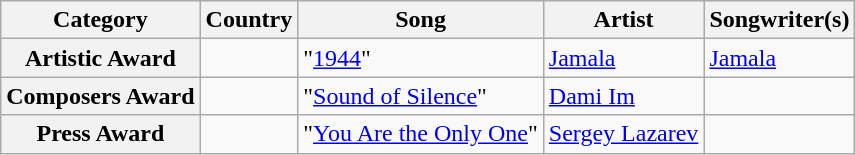<table class="wikitable plainrowheaders">
<tr>
<th scope="col">Category</th>
<th scope="col">Country</th>
<th scope="col">Song</th>
<th scope="col">Artist</th>
<th scope="col">Songwriter(s)</th>
</tr>
<tr>
<th scope="row">Artistic Award</th>
<td></td>
<td>"<a href='#'>1944</a>"</td>
<td><a href='#'>Jamala</a></td>
<td><a href='#'>Jamala</a></td>
</tr>
<tr>
<th scope="row">Composers Award</th>
<td></td>
<td>"<a href='#'>Sound of Silence</a>"</td>
<td><a href='#'>Dami Im</a></td>
<td></td>
</tr>
<tr>
<th scope="row">Press Award</th>
<td></td>
<td>"<a href='#'>You Are the Only One</a>"</td>
<td><a href='#'>Sergey Lazarev</a></td>
<td></td>
</tr>
</table>
